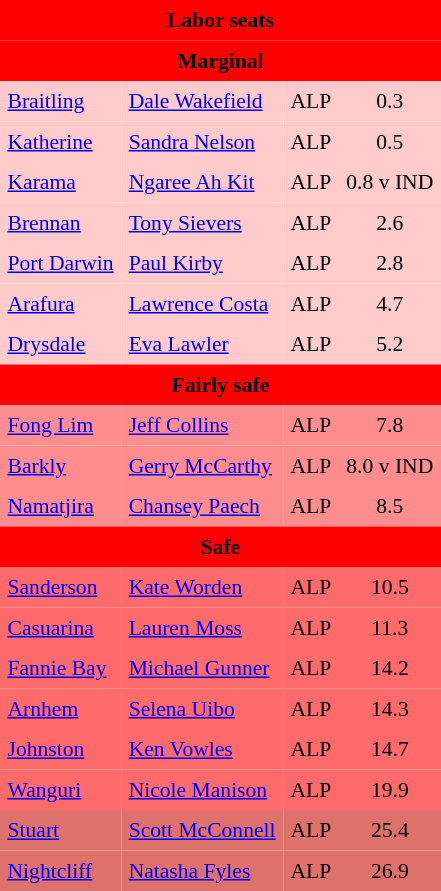<table class="toccolours" cellpadding="5" cellspacing="0" style="float:left; margin-right:.5em; margin-top:.4em; font-size:90%;">
<tr>
<td colspan="4"  style="text-align:center; background:red;"><span><strong>Labor seats</strong></span></td>
</tr>
<tr>
<td colspan="4"  style="text-align:center; background:red;"><span><strong>Marginal</strong></span></td>
</tr>
<tr>
<td style="text-align:left; background:#ffcaca;"><a href='#'>Braitling</a></td>
<td style="text-align:left; background:#ffcaca;"><a href='#'>Dale Wakefield</a></td>
<td style="text-align:left; background:#ffcaca;">ALP</td>
<td style="text-align:center; background:#ffcaca;">0.3</td>
</tr>
<tr>
<td style="text-align:left; background:#ffcaca;"><a href='#'>Katherine</a></td>
<td style="text-align:left; background:#ffcaca;"><a href='#'>Sandra Nelson</a></td>
<td style="text-align:left; background:#ffcaca;">ALP</td>
<td style="text-align:center; background:#ffcaca;">0.5</td>
</tr>
<tr>
<td style="text-align:left; background:#ffcaca;"><a href='#'>Karama</a></td>
<td style="text-align:left; background:#ffcaca;"><a href='#'>Ngaree Ah Kit</a></td>
<td style="text-align:left; background:#ffcaca;">ALP</td>
<td style="text-align:center; background:#ffcaca;">0.8 v IND</td>
</tr>
<tr>
<td style="text-align:left; background:#ffcaca;"><a href='#'>Brennan</a></td>
<td style="text-align:left; background:#ffcaca;"><a href='#'>Tony Sievers</a></td>
<td style="text-align:left; background:#ffcaca;">ALP</td>
<td style="text-align:center; background:#ffcaca;">2.6</td>
</tr>
<tr>
<td style="text-align:left; background:#ffcaca;"><a href='#'>Port Darwin</a></td>
<td style="text-align:left; background:#ffcaca;"><a href='#'>Paul Kirby</a></td>
<td style="text-align:left; background:#ffcaca;">ALP</td>
<td style="text-align:center; background:#ffcaca;">2.8</td>
</tr>
<tr>
<td style="text-align:left; background:#ffcaca;"><a href='#'>Arafura</a></td>
<td style="text-align:left; background:#ffcaca;"><a href='#'>Lawrence Costa</a></td>
<td style="text-align:left; background:#ffcaca;">ALP</td>
<td style="text-align:center; background:#ffcaca;">4.7</td>
</tr>
<tr>
<td style="text-align:left; background:#ffcaca;"><a href='#'>Drysdale</a></td>
<td style="text-align:left; background:#ffcaca;"><a href='#'>Eva Lawler</a></td>
<td style="text-align:left; background:#ffcaca;">ALP</td>
<td style="text-align:center; background:#ffcaca;">5.2</td>
</tr>
<tr>
<td colspan="4"  style="text-align:center; background:red;"><span><strong>Fairly safe</strong></span></td>
</tr>
<tr>
<td style="text-align:left; background:#ff8d8d;"><a href='#'>Fong Lim</a></td>
<td style="text-align:left; background:#ff8d8d;"><a href='#'>Jeff Collins</a></td>
<td style="text-align:left; background:#ff8d8d;">ALP</td>
<td style="text-align:center; background:#ff8d8d;">7.8</td>
</tr>
<tr>
<td style="text-align:left; background:#ff8d8d;"><a href='#'>Barkly</a></td>
<td style="text-align:left; background:#ff8d8d;"><a href='#'>Gerry McCarthy</a></td>
<td style="text-align:left; background:#ff8d8d;">ALP</td>
<td style="text-align:center; background:#ff8d8d;">8.0 v IND</td>
</tr>
<tr>
<td style="text-align:left; background:#ff8d8d;"><a href='#'>Namatjira</a></td>
<td style="text-align:left; background:#ff8d8d;"><a href='#'>Chansey Paech</a></td>
<td style="text-align:left; background:#ff8d8d;">ALP</td>
<td style="text-align:center; background:#ff8d8d;">8.5</td>
</tr>
<tr>
<td colspan="4"  style="text-align:center; background:red;"><span><strong>Safe</strong></span></td>
</tr>
<tr>
<td style="text-align:left; background:#ff6b6b;"><a href='#'>Sanderson</a></td>
<td style="text-align:left; background:#ff6b6b;"><a href='#'>Kate Worden</a></td>
<td style="text-align:left; background:#ff6b6b;">ALP</td>
<td style="text-align:center; background:#ff6b6b;">10.5</td>
</tr>
<tr>
<td style="text-align:left; background:#ff6b6b;"><a href='#'>Casuarina</a></td>
<td style="text-align:left; background:#ff6b6b;"><a href='#'>Lauren Moss</a></td>
<td style="text-align:left; background:#ff6b6b;">ALP</td>
<td style="text-align:center; background:#ff6b6b;">11.3</td>
</tr>
<tr>
<td style="text-align:left; background:#ff6b6b;"><a href='#'>Fannie Bay</a></td>
<td style="text-align:left; background:#ff6b6b;"><a href='#'>Michael Gunner</a></td>
<td style="text-align:left; background:#ff6b6b;">ALP</td>
<td style="text-align:center; background:#ff6b6b;">14.2</td>
</tr>
<tr>
<td style="text-align:left; background:#ff6b6b;"><a href='#'>Arnhem</a></td>
<td style="text-align:left; background:#ff6b6b;"><a href='#'>Selena Uibo</a></td>
<td style="text-align:left; background:#ff6b6b;">ALP</td>
<td style="text-align:center; background:#ff6b6b;">14.3</td>
</tr>
<tr>
<td style="text-align:left; background:#ff6b6b;"><a href='#'>Johnston</a></td>
<td style="text-align:left; background:#ff6b6b;"><a href='#'>Ken Vowles</a></td>
<td style="text-align:left; background:#ff6b6b;">ALP</td>
<td style="text-align:center; background:#ff6b6b;">14.7</td>
</tr>
<tr>
<td style="text-align:left; background:#ff6b6b;"><a href='#'>Wanguri</a></td>
<td style="text-align:left; background:#ff6b6b;"><a href='#'>Nicole Manison</a></td>
<td style="text-align:left; background:#ff6b6b;">ALP</td>
<td style="text-align:center; background:#ff6b6b;">19.9</td>
</tr>
<tr>
<td style="text-align:left; background:#df716d;"><a href='#'>Stuart</a></td>
<td style="text-align:left; background:#df716d;"><a href='#'>Scott McConnell</a></td>
<td style="text-align:left; background:#df716d;">ALP</td>
<td style="text-align:center; background:#df716d;">25.4</td>
</tr>
<tr>
<td style="text-align:left; background:#df716d;"><a href='#'>Nightcliff</a></td>
<td style="text-align:left; background:#df716d;"><a href='#'>Natasha Fyles</a></td>
<td style="text-align:left; background:#df716d;">ALP</td>
<td style="text-align:center; background:#df716d;">26.9</td>
</tr>
</table>
